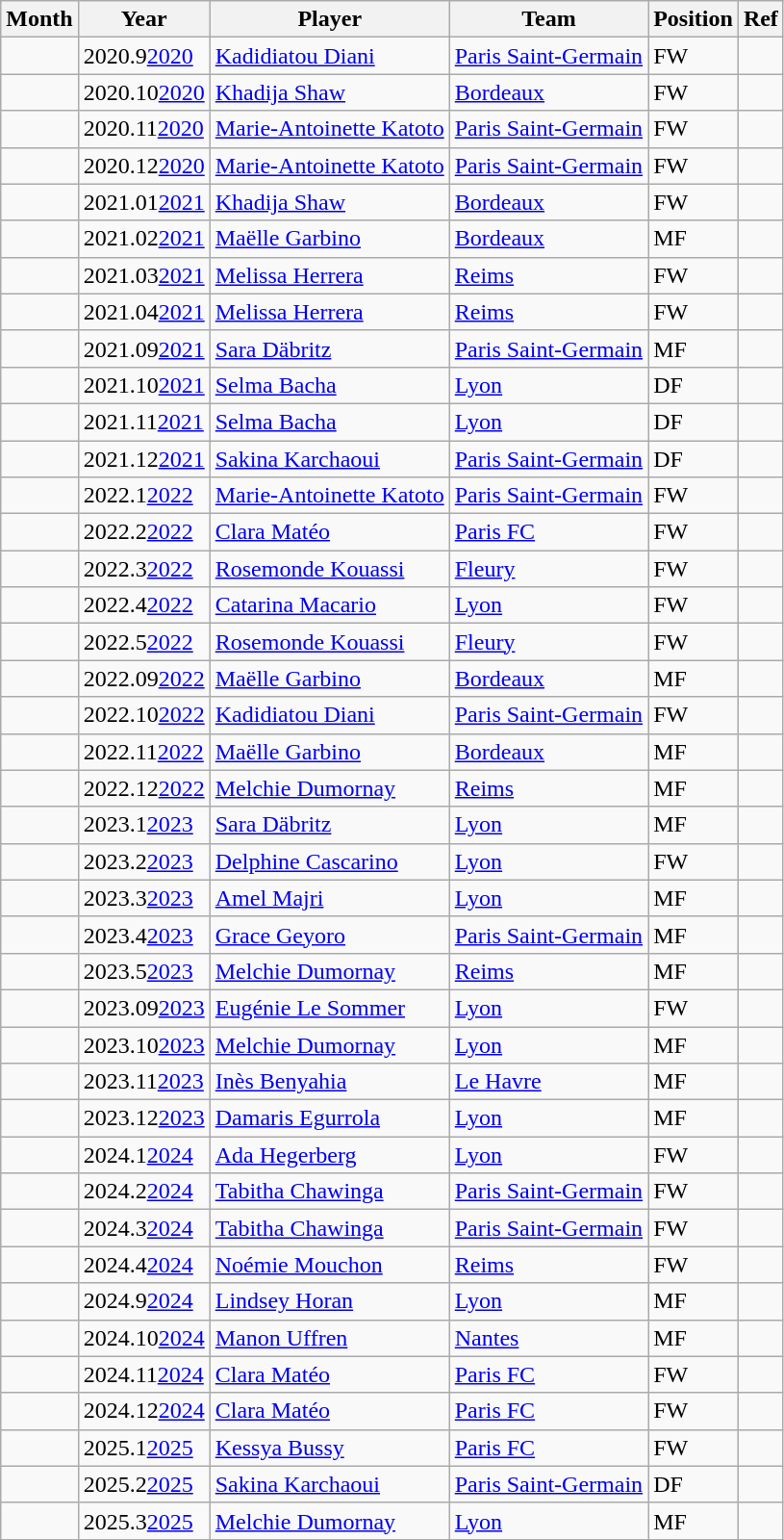<table class="wikitable sortable">
<tr>
<th>Month</th>
<th>Year</th>
<th>Player</th>
<th>Team</th>
<th>Position</th>
<th class="unsortable">Ref</th>
</tr>
<tr>
<td></td>
<td><span>2020.9</span><a href='#'>2020</a></td>
<td> <a href='#'>Kadidiatou Diani</a></td>
<td><a href='#'>Paris Saint-Germain</a></td>
<td>FW</td>
<td align="center"></td>
</tr>
<tr>
<td></td>
<td><span>2020.10</span><a href='#'>2020</a></td>
<td> <a href='#'>Khadija Shaw</a></td>
<td><a href='#'>Bordeaux</a></td>
<td>FW</td>
<td align="center"></td>
</tr>
<tr>
<td></td>
<td><span>2020.11</span><a href='#'>2020</a></td>
<td> <a href='#'>Marie-Antoinette Katoto</a></td>
<td><a href='#'>Paris Saint-Germain</a></td>
<td>FW</td>
<td align="center"></td>
</tr>
<tr>
<td></td>
<td><span>2020.12</span><a href='#'>2020</a></td>
<td> <a href='#'>Marie-Antoinette Katoto</a></td>
<td><a href='#'>Paris Saint-Germain</a></td>
<td>FW</td>
<td align="center"></td>
</tr>
<tr>
<td></td>
<td><span>2021.01</span><a href='#'>2021</a></td>
<td> <a href='#'>Khadija Shaw</a></td>
<td><a href='#'>Bordeaux</a></td>
<td>FW</td>
<td align="center"></td>
</tr>
<tr>
<td></td>
<td><span>2021.02</span><a href='#'>2021</a></td>
<td> <a href='#'>Maëlle Garbino</a></td>
<td><a href='#'>Bordeaux</a></td>
<td>MF</td>
<td align="center"></td>
</tr>
<tr>
<td></td>
<td><span>2021.03</span><a href='#'>2021</a></td>
<td> <a href='#'>Melissa Herrera</a></td>
<td><a href='#'>Reims</a></td>
<td>FW</td>
<td align="center"></td>
</tr>
<tr>
<td></td>
<td><span>2021.04</span><a href='#'>2021</a></td>
<td> <a href='#'>Melissa Herrera</a></td>
<td><a href='#'>Reims</a></td>
<td>FW</td>
<td align="center"></td>
</tr>
<tr>
<td></td>
<td><span>2021.09</span><a href='#'>2021</a></td>
<td> <a href='#'>Sara Däbritz</a></td>
<td><a href='#'>Paris Saint-Germain</a></td>
<td>MF</td>
<td align="center"></td>
</tr>
<tr>
<td></td>
<td><span>2021.10</span><a href='#'>2021</a></td>
<td> <a href='#'>Selma Bacha</a></td>
<td><a href='#'>Lyon</a></td>
<td>DF</td>
<td align="center"></td>
</tr>
<tr>
<td></td>
<td><span>2021.11</span><a href='#'>2021</a></td>
<td> <a href='#'>Selma Bacha</a></td>
<td><a href='#'>Lyon</a></td>
<td>DF</td>
<td align="center"></td>
</tr>
<tr>
<td></td>
<td><span>2021.12</span><a href='#'>2021</a></td>
<td> <a href='#'>Sakina Karchaoui</a></td>
<td><a href='#'>Paris Saint-Germain</a></td>
<td>DF</td>
<td align="center"></td>
</tr>
<tr>
<td></td>
<td><span>2022.1</span><a href='#'>2022</a></td>
<td> <a href='#'>Marie-Antoinette Katoto</a></td>
<td><a href='#'>Paris Saint-Germain</a></td>
<td>FW</td>
<td align="center"></td>
</tr>
<tr>
<td></td>
<td><span>2022.2</span><a href='#'>2022</a></td>
<td> <a href='#'>Clara Matéo</a></td>
<td><a href='#'>Paris FC</a></td>
<td>FW</td>
<td align="center"></td>
</tr>
<tr>
<td></td>
<td><span>2022.3</span><a href='#'>2022</a></td>
<td> <a href='#'>Rosemonde Kouassi</a></td>
<td><a href='#'>Fleury</a></td>
<td>FW</td>
<td align="center"></td>
</tr>
<tr>
<td></td>
<td><span>2022.4</span><a href='#'>2022</a></td>
<td> <a href='#'>Catarina Macario</a></td>
<td><a href='#'>Lyon</a></td>
<td>FW</td>
<td align="center"></td>
</tr>
<tr>
<td></td>
<td><span>2022.5</span><a href='#'>2022</a></td>
<td> <a href='#'>Rosemonde Kouassi</a></td>
<td><a href='#'>Fleury</a></td>
<td>FW</td>
<td align="center"></td>
</tr>
<tr>
<td></td>
<td><span>2022.09</span><a href='#'>2022</a></td>
<td> <a href='#'>Maëlle Garbino</a></td>
<td><a href='#'>Bordeaux</a></td>
<td>MF</td>
<td align="center"></td>
</tr>
<tr>
<td></td>
<td><span>2022.10</span><a href='#'>2022</a></td>
<td> <a href='#'>Kadidiatou Diani</a></td>
<td><a href='#'>Paris Saint-Germain</a></td>
<td>FW</td>
<td align="center"></td>
</tr>
<tr>
<td></td>
<td><span>2022.11</span><a href='#'>2022</a></td>
<td> <a href='#'>Maëlle Garbino</a></td>
<td><a href='#'>Bordeaux</a></td>
<td>MF</td>
<td align="center"></td>
</tr>
<tr>
<td></td>
<td><span>2022.12</span><a href='#'>2022</a></td>
<td> <a href='#'>Melchie Dumornay</a></td>
<td><a href='#'>Reims</a></td>
<td>MF</td>
<td align="center"></td>
</tr>
<tr>
<td></td>
<td><span>2023.1</span><a href='#'>2023</a></td>
<td> <a href='#'>Sara Däbritz</a></td>
<td><a href='#'>Lyon</a></td>
<td>MF</td>
<td align="center"></td>
</tr>
<tr>
<td></td>
<td><span>2023.2</span><a href='#'>2023</a></td>
<td> <a href='#'>Delphine Cascarino</a></td>
<td><a href='#'>Lyon</a></td>
<td>FW</td>
<td align="center"></td>
</tr>
<tr>
<td></td>
<td><span>2023.3</span><a href='#'>2023</a></td>
<td> <a href='#'>Amel Majri</a></td>
<td><a href='#'>Lyon</a></td>
<td>MF</td>
<td align="center"></td>
</tr>
<tr>
<td></td>
<td><span>2023.4</span><a href='#'>2023</a></td>
<td> <a href='#'>Grace Geyoro</a></td>
<td><a href='#'>Paris Saint-Germain</a></td>
<td>MF</td>
<td align="center"></td>
</tr>
<tr>
<td></td>
<td><span>2023.5</span><a href='#'>2023</a></td>
<td> <a href='#'>Melchie Dumornay</a></td>
<td><a href='#'>Reims</a></td>
<td>MF</td>
<td align="center"></td>
</tr>
<tr>
<td></td>
<td><span>2023.09</span><a href='#'>2023</a></td>
<td> <a href='#'>Eugénie Le Sommer</a></td>
<td><a href='#'>Lyon</a></td>
<td>FW</td>
<td align="center"></td>
</tr>
<tr>
<td></td>
<td><span>2023.10</span><a href='#'>2023</a></td>
<td> <a href='#'>Melchie Dumornay</a></td>
<td><a href='#'>Lyon</a></td>
<td>MF</td>
<td align="center"></td>
</tr>
<tr>
<td></td>
<td><span>2023.11</span><a href='#'>2023</a></td>
<td> <a href='#'>Inès Benyahia</a></td>
<td><a href='#'>Le Havre</a></td>
<td>MF</td>
<td align="center"></td>
</tr>
<tr>
<td></td>
<td><span>2023.12</span><a href='#'>2023</a></td>
<td> <a href='#'>Damaris Egurrola</a></td>
<td><a href='#'>Lyon</a></td>
<td>MF</td>
<td align="center"></td>
</tr>
<tr>
<td></td>
<td><span>2024.1</span><a href='#'>2024</a></td>
<td> <a href='#'>Ada Hegerberg</a></td>
<td><a href='#'>Lyon</a></td>
<td>FW</td>
<td align="center"></td>
</tr>
<tr>
<td></td>
<td><span>2024.2</span><a href='#'>2024</a></td>
<td> <a href='#'>Tabitha Chawinga</a></td>
<td><a href='#'>Paris Saint-Germain</a></td>
<td>FW</td>
<td align="center"></td>
</tr>
<tr>
<td></td>
<td><span>2024.3</span><a href='#'>2024</a></td>
<td> <a href='#'>Tabitha Chawinga</a></td>
<td><a href='#'>Paris Saint-Germain</a></td>
<td>FW</td>
<td align="center"></td>
</tr>
<tr>
<td></td>
<td><span>2024.4</span><a href='#'>2024</a></td>
<td> <a href='#'>Noémie Mouchon</a></td>
<td><a href='#'>Reims</a></td>
<td>FW</td>
<td align="center"></td>
</tr>
<tr>
<td></td>
<td><span>2024.9</span><a href='#'>2024</a></td>
<td> <a href='#'>Lindsey Horan</a></td>
<td><a href='#'>Lyon</a></td>
<td>MF</td>
<td align="center"></td>
</tr>
<tr>
<td></td>
<td><span>2024.10</span><a href='#'>2024</a></td>
<td> <a href='#'>Manon Uffren</a></td>
<td><a href='#'>Nantes</a></td>
<td>MF</td>
<td align="center"></td>
</tr>
<tr>
<td></td>
<td><span>2024.11</span><a href='#'>2024</a></td>
<td> <a href='#'>Clara Matéo</a></td>
<td><a href='#'>Paris FC</a></td>
<td>FW</td>
<td align="center"></td>
</tr>
<tr>
<td></td>
<td><span>2024.12</span><a href='#'>2024</a></td>
<td> <a href='#'>Clara Matéo</a></td>
<td><a href='#'>Paris FC</a></td>
<td>FW</td>
<td align="center"></td>
</tr>
<tr>
<td></td>
<td><span>2025.1</span><a href='#'>2025</a></td>
<td> <a href='#'>Kessya Bussy</a></td>
<td><a href='#'>Paris FC</a></td>
<td>FW</td>
<td align="center"></td>
</tr>
<tr>
<td></td>
<td><span>2025.2</span><a href='#'>2025</a></td>
<td> <a href='#'>Sakina Karchaoui</a></td>
<td><a href='#'>Paris Saint-Germain</a></td>
<td>DF</td>
<td align="center"></td>
</tr>
<tr>
<td></td>
<td><span>2025.3</span><a href='#'>2025</a></td>
<td> <a href='#'>Melchie Dumornay</a></td>
<td><a href='#'>Lyon</a></td>
<td>MF</td>
<td align="center"></td>
</tr>
</table>
